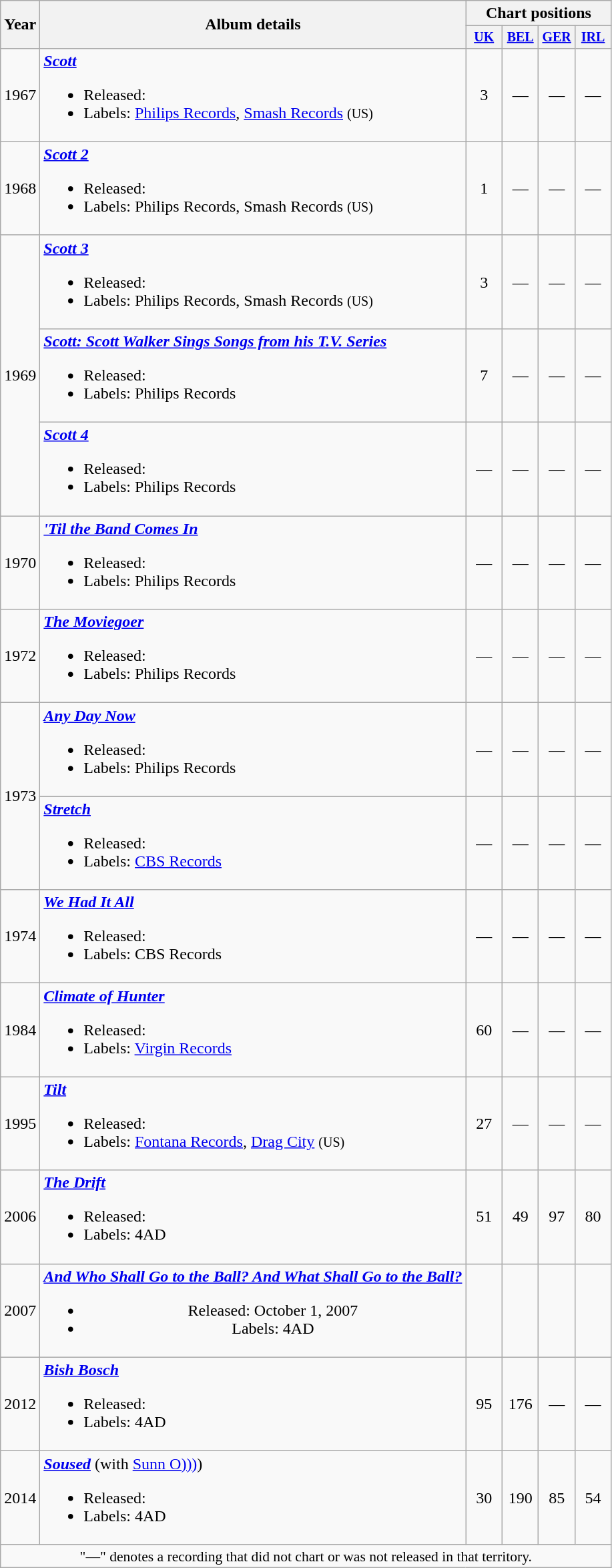<table class="wikitable"  style=text-align:center;>
<tr>
<th rowspan="2">Year</th>
<th rowspan="2">Album details</th>
<th colspan="4">Chart positions</th>
</tr>
<tr style="font-size:smaller;">
<th width="30"><a href='#'>UK</a><br></th>
<th width="30"><a href='#'>BEL</a><br></th>
<th width="30"><a href='#'>GER</a><br></th>
<th width="30"><a href='#'>IRL</a></th>
</tr>
<tr>
<td>1967</td>
<td align="left"><strong><em><a href='#'>Scott</a></em></strong><br><ul><li>Released: </li><li>Labels: <a href='#'>Philips Records</a>, <a href='#'>Smash Records</a> <small>(US)</small></li></ul></td>
<td>3</td>
<td>—</td>
<td>—</td>
<td>—</td>
</tr>
<tr>
<td>1968</td>
<td align="left"><strong><em><a href='#'>Scott 2</a></em></strong><br><ul><li>Released: </li><li>Labels: Philips Records, Smash Records <small>(US)</small></li></ul></td>
<td>1</td>
<td>—</td>
<td>—</td>
<td>—</td>
</tr>
<tr>
<td rowspan="3">1969</td>
<td align="left"><strong><em><a href='#'>Scott 3</a></em></strong><br><ul><li>Released: </li><li>Labels: Philips Records, Smash Records <small>(US)</small></li></ul></td>
<td>3</td>
<td>—</td>
<td>—</td>
<td>—</td>
</tr>
<tr>
<td align="left"><strong><em><a href='#'>Scott: Scott Walker Sings Songs from his T.V. Series</a></em></strong><br><ul><li>Released: </li><li>Labels: Philips Records</li></ul></td>
<td>7</td>
<td>—</td>
<td>—</td>
<td>—</td>
</tr>
<tr>
<td align="left"><strong><em><a href='#'>Scott 4</a></em></strong><br><ul><li>Released: </li><li>Labels: Philips Records</li></ul></td>
<td>—</td>
<td>—</td>
<td>—</td>
<td>—</td>
</tr>
<tr>
<td>1970</td>
<td align="left"><strong><em><a href='#'>'Til the Band Comes In</a></em></strong><br><ul><li>Released: </li><li>Labels: Philips Records</li></ul></td>
<td>—</td>
<td>—</td>
<td>—</td>
<td>—</td>
</tr>
<tr>
<td>1972</td>
<td align="left"><strong><em><a href='#'>The Moviegoer</a></em></strong><br><ul><li>Released: </li><li>Labels: Philips Records</li></ul></td>
<td>—</td>
<td>—</td>
<td>—</td>
<td>—</td>
</tr>
<tr>
<td rowspan="2">1973</td>
<td align="left"><strong><em><a href='#'>Any Day Now</a></em></strong><br><ul><li>Released: </li><li>Labels: Philips Records</li></ul></td>
<td>—</td>
<td>—</td>
<td>—</td>
<td>—</td>
</tr>
<tr>
<td align="left"><strong><em><a href='#'>Stretch</a></em></strong><br><ul><li>Released: </li><li>Labels: <a href='#'>CBS Records</a></li></ul></td>
<td>—</td>
<td>—</td>
<td>—</td>
<td>—</td>
</tr>
<tr>
<td>1974</td>
<td align="left"><strong><em><a href='#'>We Had It All</a></em></strong><br><ul><li>Released: </li><li>Labels: CBS Records</li></ul></td>
<td>—</td>
<td>—</td>
<td>—</td>
<td>—</td>
</tr>
<tr>
<td>1984</td>
<td align="left"><strong><em><a href='#'>Climate of Hunter</a></em></strong><br><ul><li>Released: </li><li>Labels: <a href='#'>Virgin Records</a></li></ul></td>
<td>60</td>
<td>—</td>
<td>—</td>
<td>—</td>
</tr>
<tr>
<td>1995</td>
<td align="left"><strong><em><a href='#'>Tilt</a></em></strong><br><ul><li>Released: </li><li>Labels: <a href='#'>Fontana Records</a>, <a href='#'>Drag City</a> <small>(US)</small></li></ul></td>
<td>27</td>
<td>—</td>
<td>—</td>
<td>—</td>
</tr>
<tr>
<td>2006</td>
<td align="left"><strong><em><a href='#'>The Drift</a></em></strong><br><ul><li>Released: </li><li>Labels: 4AD</li></ul></td>
<td>51</td>
<td>49</td>
<td>97</td>
<td>80</td>
</tr>
<tr>
<td>2007</td>
<td><strong><em><a href='#'>And Who Shall Go to the Ball? And What Shall Go to the Ball?</a></em></strong><br><ul><li>Released: October 1, 2007</li><li>Labels: 4AD</li></ul></td>
<td></td>
<td></td>
<td></td>
<td></td>
</tr>
<tr>
<td>2012</td>
<td align="left"><strong><em><a href='#'>Bish Bosch</a></em></strong><br><ul><li>Released: </li><li>Labels: 4AD</li></ul></td>
<td>95</td>
<td>176</td>
<td>—</td>
<td>—</td>
</tr>
<tr>
<td>2014</td>
<td align="left"><strong><em><a href='#'>Soused</a></em></strong> (with <a href='#'>Sunn O)))</a>)<br><ul><li>Released: </li><li>Labels: 4AD</li></ul></td>
<td>30</td>
<td>190</td>
<td>85</td>
<td>54</td>
</tr>
<tr>
<td colspan="14" style="font-size:90%">"—" denotes a recording that did not chart or was not released in that territory.</td>
</tr>
</table>
